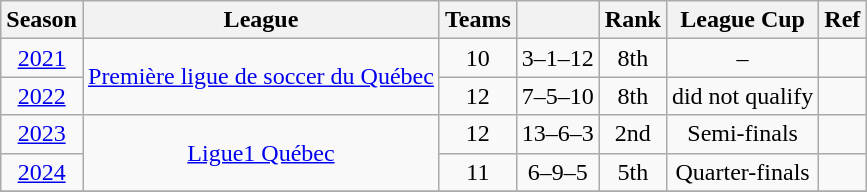<table class="wikitable" style="text-align: center;">
<tr>
<th>Season</th>
<th>League</th>
<th>Teams</th>
<th></th>
<th>Rank</th>
<th>League Cup</th>
<th>Ref</th>
</tr>
<tr>
<td><a href='#'>2021</a></td>
<td rowspan="2"><a href='#'>Première ligue de soccer du Québec</a></td>
<td>10</td>
<td>3–1–12</td>
<td>8th</td>
<td>–</td>
<td></td>
</tr>
<tr>
<td><a href='#'>2022</a></td>
<td>12</td>
<td>7–5–10</td>
<td>8th</td>
<td>did not qualify</td>
<td></td>
</tr>
<tr>
<td><a href='#'>2023</a></td>
<td rowspan=2><a href='#'>Ligue1 Québec</a></td>
<td>12</td>
<td>13–6–3</td>
<td>2nd</td>
<td>Semi-finals</td>
<td></td>
</tr>
<tr>
<td><a href='#'>2024</a></td>
<td>11</td>
<td>6–9–5</td>
<td>5th</td>
<td>Quarter-finals</td>
<td></td>
</tr>
<tr>
</tr>
</table>
